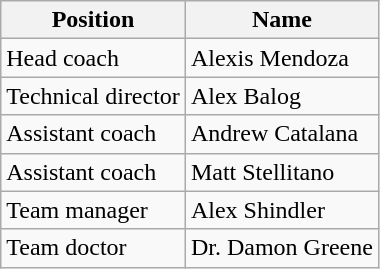<table class="wikitable">
<tr>
<th>Position</th>
<th>Name</th>
</tr>
<tr>
<td>Head coach</td>
<td>Alexis Mendoza</td>
</tr>
<tr>
<td>Technical director</td>
<td>Alex Balog</td>
</tr>
<tr>
<td>Assistant coach</td>
<td>Andrew Catalana</td>
</tr>
<tr>
<td>Assistant coach</td>
<td>Matt Stellitano</td>
</tr>
<tr>
<td>Team manager</td>
<td>Alex Shindler</td>
</tr>
<tr>
<td>Team doctor</td>
<td>Dr. Damon Greene</td>
</tr>
</table>
